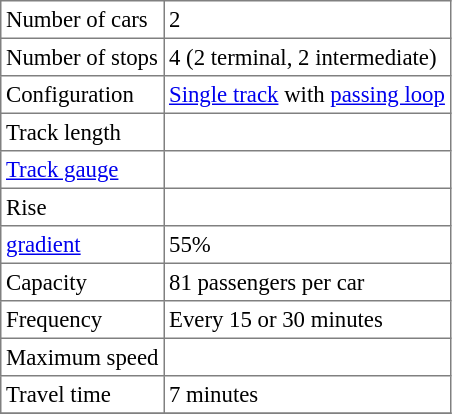<table border="1" cellspacing="0" cellpadding="3" style="border-collapse:collapse; font-size:95%; margin-right:10px; margin-bottom:5px;">
<tr>
<td>Number of cars</td>
<td>2</td>
</tr>
<tr>
<td>Number of stops</td>
<td>4 (2 terminal, 2 intermediate)</td>
</tr>
<tr>
<td>Configuration</td>
<td><a href='#'>Single track</a> with <a href='#'>passing loop</a></td>
</tr>
<tr>
<td>Track length</td>
<td></td>
</tr>
<tr>
<td><a href='#'>Track gauge</a></td>
<td></td>
</tr>
<tr>
<td>Rise</td>
<td></td>
</tr>
<tr>
<td><a href='#'>gradient</a></td>
<td>55%</td>
</tr>
<tr>
<td>Capacity</td>
<td>81 passengers per car</td>
</tr>
<tr>
<td>Frequency</td>
<td>Every 15 or 30 minutes</td>
</tr>
<tr>
<td>Maximum speed</td>
<td></td>
</tr>
<tr>
<td>Travel time</td>
<td>7 minutes</td>
</tr>
<tr>
</tr>
</table>
